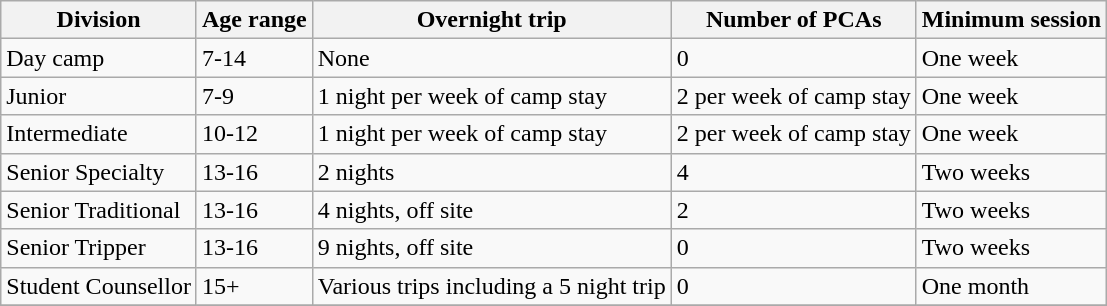<table class="wikitable">
<tr>
<th>Division</th>
<th>Age range</th>
<th>Overnight trip</th>
<th>Number of PCAs</th>
<th>Minimum session</th>
</tr>
<tr>
<td>Day camp</td>
<td>7-14</td>
<td>None</td>
<td>0</td>
<td>One week</td>
</tr>
<tr>
<td>Junior</td>
<td>7-9</td>
<td>1 night per week of camp stay</td>
<td>2 per week of camp stay</td>
<td>One week</td>
</tr>
<tr>
<td>Intermediate</td>
<td>10-12</td>
<td>1 night per week of camp stay</td>
<td>2 per week of camp stay</td>
<td>One week</td>
</tr>
<tr>
<td>Senior Specialty</td>
<td>13-16</td>
<td>2 nights</td>
<td>4</td>
<td>Two weeks</td>
</tr>
<tr>
<td>Senior Traditional</td>
<td>13-16</td>
<td>4 nights, off site</td>
<td>2</td>
<td>Two weeks</td>
</tr>
<tr>
<td>Senior Tripper</td>
<td>13-16</td>
<td>9 nights, off site</td>
<td>0</td>
<td>Two weeks</td>
</tr>
<tr>
<td>Student Counsellor</td>
<td>15+</td>
<td>Various trips including a 5 night trip</td>
<td>0</td>
<td>One month</td>
</tr>
<tr>
</tr>
</table>
